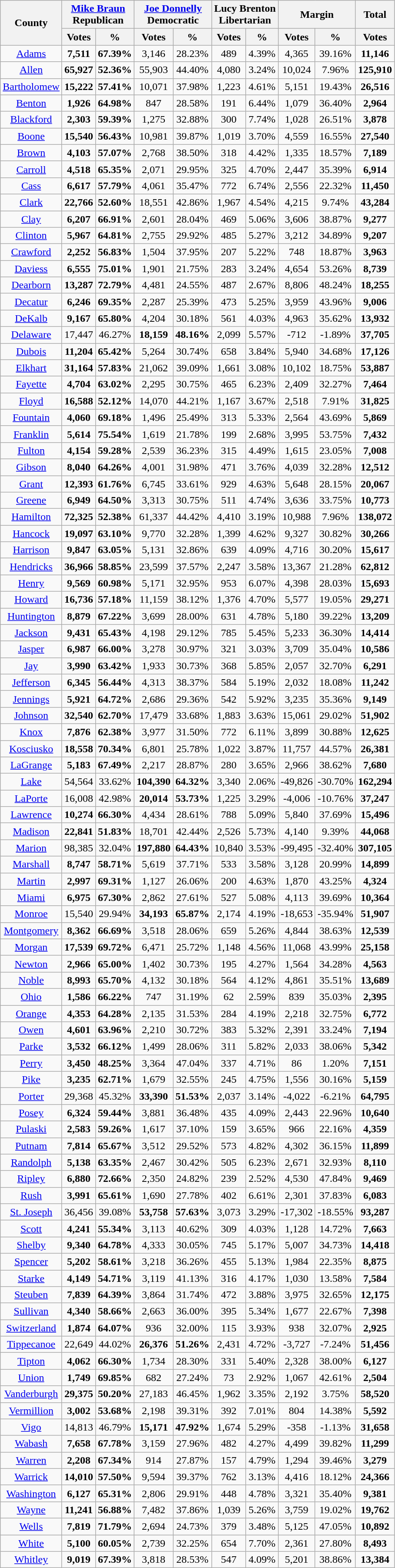<table class="wikitable sortable" style="text-align:center">
<tr>
<th style="text-align:center;" rowspan="2">County</th>
<th style="text-align:center;" colspan="2"><a href='#'>Mike Braun</a><br>Republican</th>
<th style="text-align:center;" colspan="2"><a href='#'>Joe Donnelly</a><br>Democratic</th>
<th style="text-align:center;" colspan="2">Lucy Brenton<br>Libertarian</th>
<th style="text-align:center;" colspan="2">Margin</th>
<th style="text-align:center;">Total</th>
</tr>
<tr>
<th style="text-align:center;" data-sort-type="number">Votes</th>
<th style="text-align:center;" data-sort-type="number">%</th>
<th style="text-align:center;" data-sort-type="number">Votes</th>
<th style="text-align:center;" data-sort-type="number">%</th>
<th style="text-align:center;" data-sort-type="number">Votes</th>
<th style="text-align:center;" data-sort-type="number">%</th>
<th style="text-align:center;" data-sort-type="number">Votes</th>
<th style="text-align:center;" data-sort-type="number">%</th>
<th style="text-align:center;" data-sort-type="number">Votes</th>
</tr>
<tr>
<td align=center><a href='#'>Adams</a></td>
<td><strong>7,511</strong></td>
<td><strong>67.39%</strong></td>
<td>3,146</td>
<td>28.23%</td>
<td>489</td>
<td>4.39%</td>
<td>4,365</td>
<td>39.16%</td>
<td><strong>11,146</strong></td>
</tr>
<tr>
<td align=center><a href='#'>Allen</a></td>
<td><strong>65,927</strong></td>
<td><strong>52.36%</strong></td>
<td>55,903</td>
<td>44.40%</td>
<td>4,080</td>
<td>3.24%</td>
<td>10,024</td>
<td>7.96%</td>
<td><strong>125,910</strong></td>
</tr>
<tr>
<td align=center><a href='#'>Bartholomew</a></td>
<td><strong>15,222</strong></td>
<td><strong>57.41%</strong></td>
<td>10,071</td>
<td>37.98%</td>
<td>1,223</td>
<td>4.61%</td>
<td>5,151</td>
<td>19.43%</td>
<td><strong>26,516</strong></td>
</tr>
<tr>
<td align=center><a href='#'>Benton</a></td>
<td><strong>1,926</strong></td>
<td><strong>64.98%</strong></td>
<td>847</td>
<td>28.58%</td>
<td>191</td>
<td>6.44%</td>
<td>1,079</td>
<td>36.40%</td>
<td><strong>2,964</strong></td>
</tr>
<tr>
<td align=center><a href='#'>Blackford</a></td>
<td><strong>2,303</strong></td>
<td><strong>59.39%</strong></td>
<td>1,275</td>
<td>32.88%</td>
<td>300</td>
<td>7.74%</td>
<td>1,028</td>
<td>26.51%</td>
<td><strong>3,878</strong></td>
</tr>
<tr>
<td align=center><a href='#'>Boone</a></td>
<td><strong>15,540</strong></td>
<td><strong>56.43%</strong></td>
<td>10,981</td>
<td>39.87%</td>
<td>1,019</td>
<td>3.70%</td>
<td>4,559</td>
<td>16.55%</td>
<td><strong>27,540</strong></td>
</tr>
<tr>
<td align=center><a href='#'>Brown</a></td>
<td><strong>4,103</strong></td>
<td><strong>57.07%</strong></td>
<td>2,768</td>
<td>38.50%</td>
<td>318</td>
<td>4.42%</td>
<td>1,335</td>
<td>18.57%</td>
<td><strong>7,189</strong></td>
</tr>
<tr>
<td align=center><a href='#'>Carroll</a></td>
<td><strong>4,518</strong></td>
<td><strong>65.35%</strong></td>
<td>2,071</td>
<td>29.95%</td>
<td>325</td>
<td>4.70%</td>
<td>2,447</td>
<td>35.39%</td>
<td><strong>6,914</strong></td>
</tr>
<tr>
<td align=center><a href='#'>Cass</a></td>
<td><strong>6,617</strong></td>
<td><strong>57.79%</strong></td>
<td>4,061</td>
<td>35.47%</td>
<td>772</td>
<td>6.74%</td>
<td>2,556</td>
<td>22.32%</td>
<td><strong>11,450</strong></td>
</tr>
<tr>
<td align=center><a href='#'>Clark</a></td>
<td><strong>22,766</strong></td>
<td><strong>52.60%</strong></td>
<td>18,551</td>
<td>42.86%</td>
<td>1,967</td>
<td>4.54%</td>
<td>4,215</td>
<td>9.74%</td>
<td><strong>43,284</strong></td>
</tr>
<tr>
<td align=center><a href='#'>Clay</a></td>
<td><strong>6,207</strong></td>
<td><strong>66.91%</strong></td>
<td>2,601</td>
<td>28.04%</td>
<td>469</td>
<td>5.06%</td>
<td>3,606</td>
<td>38.87%</td>
<td><strong>9,277</strong></td>
</tr>
<tr>
<td align=center><a href='#'>Clinton</a></td>
<td><strong>5,967</strong></td>
<td><strong>64.81%</strong></td>
<td>2,755</td>
<td>29.92%</td>
<td>485</td>
<td>5.27%</td>
<td>3,212</td>
<td>34.89%</td>
<td><strong>9,207</strong></td>
</tr>
<tr>
<td align=center><a href='#'>Crawford</a></td>
<td><strong>2,252</strong></td>
<td><strong>56.83%</strong></td>
<td>1,504</td>
<td>37.95%</td>
<td>207</td>
<td>5.22%</td>
<td>748</td>
<td>18.87%</td>
<td><strong>3,963</strong></td>
</tr>
<tr>
<td align=center><a href='#'>Daviess</a></td>
<td><strong>6,555</strong></td>
<td><strong>75.01%</strong></td>
<td>1,901</td>
<td>21.75%</td>
<td>283</td>
<td>3.24%</td>
<td>4,654</td>
<td>53.26%</td>
<td><strong>8,739</strong></td>
</tr>
<tr>
<td align=center><a href='#'>Dearborn</a></td>
<td><strong>13,287</strong></td>
<td><strong>72.79%</strong></td>
<td>4,481</td>
<td>24.55%</td>
<td>487</td>
<td>2.67%</td>
<td>8,806</td>
<td>48.24%</td>
<td><strong>18,255</strong></td>
</tr>
<tr>
<td align=center><a href='#'>Decatur</a></td>
<td><strong>6,246</strong></td>
<td><strong>69.35%</strong></td>
<td>2,287</td>
<td>25.39%</td>
<td>473</td>
<td>5.25%</td>
<td>3,959</td>
<td>43.96%</td>
<td><strong>9,006</strong></td>
</tr>
<tr>
<td align=center><a href='#'>DeKalb</a></td>
<td><strong>9,167</strong></td>
<td><strong>65.80%</strong></td>
<td>4,204</td>
<td>30.18%</td>
<td>561</td>
<td>4.03%</td>
<td>4,963</td>
<td>35.62%</td>
<td><strong>13,932</strong></td>
</tr>
<tr>
<td align=center><a href='#'>Delaware</a></td>
<td>17,447</td>
<td>46.27%</td>
<td><strong>18,159</strong></td>
<td><strong>48.16%</strong></td>
<td>2,099</td>
<td>5.57%</td>
<td>-712</td>
<td>-1.89%</td>
<td><strong>37,705</strong></td>
</tr>
<tr>
<td align=center><a href='#'>Dubois</a></td>
<td><strong>11,204</strong></td>
<td><strong>65.42%</strong></td>
<td>5,264</td>
<td>30.74%</td>
<td>658</td>
<td>3.84%</td>
<td>5,940</td>
<td>34.68%</td>
<td><strong>17,126</strong></td>
</tr>
<tr>
<td align=center><a href='#'>Elkhart</a></td>
<td><strong>31,164</strong></td>
<td><strong>57.83%</strong></td>
<td>21,062</td>
<td>39.09%</td>
<td>1,661</td>
<td>3.08%</td>
<td>10,102</td>
<td>18.75%</td>
<td><strong>53,887</strong></td>
</tr>
<tr>
<td align=center><a href='#'>Fayette</a></td>
<td><strong>4,704</strong></td>
<td><strong>63.02%</strong></td>
<td>2,295</td>
<td>30.75%</td>
<td>465</td>
<td>6.23%</td>
<td>2,409</td>
<td>32.27%</td>
<td><strong>7,464</strong></td>
</tr>
<tr>
<td align=center><a href='#'>Floyd</a></td>
<td><strong>16,588</strong></td>
<td><strong>52.12%</strong></td>
<td>14,070</td>
<td>44.21%</td>
<td>1,167</td>
<td>3.67%</td>
<td>2,518</td>
<td>7.91%</td>
<td><strong>31,825</strong></td>
</tr>
<tr>
<td align=center><a href='#'>Fountain</a></td>
<td><strong>4,060</strong></td>
<td><strong>69.18%</strong></td>
<td>1,496</td>
<td>25.49%</td>
<td>313</td>
<td>5.33%</td>
<td>2,564</td>
<td>43.69%</td>
<td><strong>5,869</strong></td>
</tr>
<tr>
<td align=center><a href='#'>Franklin</a></td>
<td><strong>5,614</strong></td>
<td><strong>75.54%</strong></td>
<td>1,619</td>
<td>21.78%</td>
<td>199</td>
<td>2.68%</td>
<td>3,995</td>
<td>53.75%</td>
<td><strong>7,432</strong></td>
</tr>
<tr>
<td align=center><a href='#'>Fulton</a></td>
<td><strong>4,154</strong></td>
<td><strong>59.28%</strong></td>
<td>2,539</td>
<td>36.23%</td>
<td>315</td>
<td>4.49%</td>
<td>1,615</td>
<td>23.05%</td>
<td><strong>7,008</strong></td>
</tr>
<tr>
<td align=center><a href='#'>Gibson</a></td>
<td><strong>8,040</strong></td>
<td><strong>64.26%</strong></td>
<td>4,001</td>
<td>31.98%</td>
<td>471</td>
<td>3.76%</td>
<td>4,039</td>
<td>32.28%</td>
<td><strong>12,512</strong></td>
</tr>
<tr>
<td align=center><a href='#'>Grant</a></td>
<td><strong>12,393</strong></td>
<td><strong>61.76%</strong></td>
<td>6,745</td>
<td>33.61%</td>
<td>929</td>
<td>4.63%</td>
<td>5,648</td>
<td>28.15%</td>
<td><strong>20,067</strong></td>
</tr>
<tr>
<td align=center><a href='#'>Greene</a></td>
<td><strong>6,949</strong></td>
<td><strong>64.50%</strong></td>
<td>3,313</td>
<td>30.75%</td>
<td>511</td>
<td>4.74%</td>
<td>3,636</td>
<td>33.75%</td>
<td><strong>10,773</strong></td>
</tr>
<tr>
<td align=center><a href='#'>Hamilton</a></td>
<td><strong>72,325</strong></td>
<td><strong>52.38%</strong></td>
<td>61,337</td>
<td>44.42%</td>
<td>4,410</td>
<td>3.19%</td>
<td>10,988</td>
<td>7.96%</td>
<td><strong>138,072</strong></td>
</tr>
<tr>
<td align=center><a href='#'>Hancock</a></td>
<td><strong>19,097</strong></td>
<td><strong>63.10%</strong></td>
<td>9,770</td>
<td>32.28%</td>
<td>1,399</td>
<td>4.62%</td>
<td>9,327</td>
<td>30.82%</td>
<td><strong>30,266</strong></td>
</tr>
<tr>
<td align=center><a href='#'>Harrison</a></td>
<td><strong>9,847</strong></td>
<td><strong>63.05%</strong></td>
<td>5,131</td>
<td>32.86%</td>
<td>639</td>
<td>4.09%</td>
<td>4,716</td>
<td>30.20%</td>
<td><strong>15,617</strong></td>
</tr>
<tr>
<td align=center><a href='#'>Hendricks</a></td>
<td><strong>36,966</strong></td>
<td><strong>58.85%</strong></td>
<td>23,599</td>
<td>37.57%</td>
<td>2,247</td>
<td>3.58%</td>
<td>13,367</td>
<td>21.28%</td>
<td><strong>62,812</strong></td>
</tr>
<tr>
<td align=center><a href='#'>Henry</a></td>
<td><strong>9,569</strong></td>
<td><strong>60.98%</strong></td>
<td>5,171</td>
<td>32.95%</td>
<td>953</td>
<td>6.07%</td>
<td>4,398</td>
<td>28.03%</td>
<td><strong>15,693</strong></td>
</tr>
<tr>
<td align=center><a href='#'>Howard</a></td>
<td><strong>16,736</strong></td>
<td><strong>57.18%</strong></td>
<td>11,159</td>
<td>38.12%</td>
<td>1,376</td>
<td>4.70%</td>
<td>5,577</td>
<td>19.05%</td>
<td><strong>29,271</strong></td>
</tr>
<tr>
<td align=center><a href='#'>Huntington</a></td>
<td><strong>8,879</strong></td>
<td><strong>67.22%</strong></td>
<td>3,699</td>
<td>28.00%</td>
<td>631</td>
<td>4.78%</td>
<td>5,180</td>
<td>39.22%</td>
<td><strong>13,209</strong></td>
</tr>
<tr>
<td align=center><a href='#'>Jackson</a></td>
<td><strong>9,431</strong></td>
<td><strong>65.43%</strong></td>
<td>4,198</td>
<td>29.12%</td>
<td>785</td>
<td>5.45%</td>
<td>5,233</td>
<td>36.30%</td>
<td><strong>14,414</strong></td>
</tr>
<tr>
<td align=center><a href='#'>Jasper</a></td>
<td><strong>6,987</strong></td>
<td><strong>66.00%</strong></td>
<td>3,278</td>
<td>30.97%</td>
<td>321</td>
<td>3.03%</td>
<td>3,709</td>
<td>35.04%</td>
<td><strong>10,586</strong></td>
</tr>
<tr>
<td align=center><a href='#'>Jay</a></td>
<td><strong>3,990</strong></td>
<td><strong>63.42%</strong></td>
<td>1,933</td>
<td>30.73%</td>
<td>368</td>
<td>5.85%</td>
<td>2,057</td>
<td>32.70%</td>
<td><strong>6,291</strong></td>
</tr>
<tr>
<td align=center><a href='#'>Jefferson</a></td>
<td><strong>6,345</strong></td>
<td><strong>56.44%</strong></td>
<td>4,313</td>
<td>38.37%</td>
<td>584</td>
<td>5.19%</td>
<td>2,032</td>
<td>18.08%</td>
<td><strong>11,242</strong></td>
</tr>
<tr>
<td align=center><a href='#'>Jennings</a></td>
<td><strong>5,921</strong></td>
<td><strong>64.72%</strong></td>
<td>2,686</td>
<td>29.36%</td>
<td>542</td>
<td>5.92%</td>
<td>3,235</td>
<td>35.36%</td>
<td><strong>9,149</strong></td>
</tr>
<tr>
<td align=center><a href='#'>Johnson</a></td>
<td><strong>32,540</strong></td>
<td><strong>62.70%</strong></td>
<td>17,479</td>
<td>33.68%</td>
<td>1,883</td>
<td>3.63%</td>
<td>15,061</td>
<td>29.02%</td>
<td><strong>51,902</strong></td>
</tr>
<tr>
<td align=center><a href='#'>Knox</a></td>
<td><strong>7,876</strong></td>
<td><strong>62.38%</strong></td>
<td>3,977</td>
<td>31.50%</td>
<td>772</td>
<td>6.11%</td>
<td>3,899</td>
<td>30.88%</td>
<td><strong>12,625</strong></td>
</tr>
<tr>
<td align=center><a href='#'>Kosciusko</a></td>
<td><strong>18,558</strong></td>
<td><strong>70.34%</strong></td>
<td>6,801</td>
<td>25.78%</td>
<td>1,022</td>
<td>3.87%</td>
<td>11,757</td>
<td>44.57%</td>
<td><strong>26,381</strong></td>
</tr>
<tr>
<td align=center><a href='#'>LaGrange</a></td>
<td><strong>5,183</strong></td>
<td><strong>67.49%</strong></td>
<td>2,217</td>
<td>28.87%</td>
<td>280</td>
<td>3.65%</td>
<td>2,966</td>
<td>38.62%</td>
<td><strong>7,680</strong></td>
</tr>
<tr>
<td align=center><a href='#'>Lake</a></td>
<td>54,564</td>
<td>33.62%</td>
<td><strong>104,390</strong></td>
<td><strong>64.32%</strong></td>
<td>3,340</td>
<td>2.06%</td>
<td>-49,826</td>
<td>-30.70%</td>
<td><strong>162,294</strong></td>
</tr>
<tr>
<td align=center><a href='#'>LaPorte</a></td>
<td>16,008</td>
<td>42.98%</td>
<td><strong>20,014</strong></td>
<td><strong>53.73%</strong></td>
<td>1,225</td>
<td>3.29%</td>
<td>-4,006</td>
<td>-10.76%</td>
<td><strong>37,247</strong></td>
</tr>
<tr>
<td align=center><a href='#'>Lawrence</a></td>
<td><strong>10,274</strong></td>
<td><strong>66.30%</strong></td>
<td>4,434</td>
<td>28.61%</td>
<td>788</td>
<td>5.09%</td>
<td>5,840</td>
<td>37.69%</td>
<td><strong>15,496</strong></td>
</tr>
<tr>
<td align=center><a href='#'>Madison</a></td>
<td><strong>22,841</strong></td>
<td><strong>51.83%</strong></td>
<td>18,701</td>
<td>42.44%</td>
<td>2,526</td>
<td>5.73%</td>
<td>4,140</td>
<td>9.39%</td>
<td><strong>44,068</strong></td>
</tr>
<tr>
<td align=center><a href='#'>Marion</a></td>
<td>98,385</td>
<td>32.04%</td>
<td><strong>197,880</strong></td>
<td><strong>64.43%</strong></td>
<td>10,840</td>
<td>3.53%</td>
<td>-99,495</td>
<td>-32.40%</td>
<td><strong>307,105</strong></td>
</tr>
<tr>
<td align=center><a href='#'>Marshall</a></td>
<td><strong>8,747</strong></td>
<td><strong>58.71%</strong></td>
<td>5,619</td>
<td>37.71%</td>
<td>533</td>
<td>3.58%</td>
<td>3,128</td>
<td>20.99%</td>
<td><strong>14,899</strong></td>
</tr>
<tr>
<td align=center><a href='#'>Martin</a></td>
<td><strong>2,997</strong></td>
<td><strong>69.31%</strong></td>
<td>1,127</td>
<td>26.06%</td>
<td>200</td>
<td>4.63%</td>
<td>1,870</td>
<td>43.25%</td>
<td><strong>4,324</strong></td>
</tr>
<tr>
<td align=center><a href='#'>Miami</a></td>
<td><strong>6,975</strong></td>
<td><strong>67.30%</strong></td>
<td>2,862</td>
<td>27.61%</td>
<td>527</td>
<td>5.08%</td>
<td>4,113</td>
<td>39.69%</td>
<td><strong>10,364</strong></td>
</tr>
<tr>
<td align=center><a href='#'>Monroe</a></td>
<td>15,540</td>
<td>29.94%</td>
<td><strong>34,193</strong></td>
<td><strong>65.87%</strong></td>
<td>2,174</td>
<td>4.19%</td>
<td>-18,653</td>
<td>-35.94%</td>
<td><strong>51,907</strong></td>
</tr>
<tr>
<td align=center><a href='#'>Montgomery</a></td>
<td><strong>8,362</strong></td>
<td><strong>66.69%</strong></td>
<td>3,518</td>
<td>28.06%</td>
<td>659</td>
<td>5.26%</td>
<td>4,844</td>
<td>38.63%</td>
<td><strong>12,539</strong></td>
</tr>
<tr>
<td align=center><a href='#'>Morgan</a></td>
<td><strong>17,539</strong></td>
<td><strong>69.72%</strong></td>
<td>6,471</td>
<td>25.72%</td>
<td>1,148</td>
<td>4.56%</td>
<td>11,068</td>
<td>43.99%</td>
<td><strong>25,158</strong></td>
</tr>
<tr>
<td align=center><a href='#'>Newton</a></td>
<td><strong>2,966</strong></td>
<td><strong>65.00%</strong></td>
<td>1,402</td>
<td>30.73%</td>
<td>195</td>
<td>4.27%</td>
<td>1,564</td>
<td>34.28%</td>
<td><strong>4,563</strong></td>
</tr>
<tr>
<td align=center><a href='#'>Noble</a></td>
<td><strong>8,993</strong></td>
<td><strong>65.70%</strong></td>
<td>4,132</td>
<td>30.18%</td>
<td>564</td>
<td>4.12%</td>
<td>4,861</td>
<td>35.51%</td>
<td><strong>13,689</strong></td>
</tr>
<tr>
<td align=center><a href='#'>Ohio</a></td>
<td><strong>1,586</strong></td>
<td><strong>66.22%</strong></td>
<td>747</td>
<td>31.19%</td>
<td>62</td>
<td>2.59%</td>
<td>839</td>
<td>35.03%</td>
<td><strong>2,395</strong></td>
</tr>
<tr>
<td align=center><a href='#'>Orange</a></td>
<td><strong>4,353</strong></td>
<td><strong>64.28%</strong></td>
<td>2,135</td>
<td>31.53%</td>
<td>284</td>
<td>4.19%</td>
<td>2,218</td>
<td>32.75%</td>
<td><strong>6,772</strong></td>
</tr>
<tr>
<td align=center><a href='#'>Owen</a></td>
<td><strong>4,601</strong></td>
<td><strong>63.96%</strong></td>
<td>2,210</td>
<td>30.72%</td>
<td>383</td>
<td>5.32%</td>
<td>2,391</td>
<td>33.24%</td>
<td><strong>7,194</strong></td>
</tr>
<tr>
<td align=center><a href='#'>Parke</a></td>
<td><strong>3,532</strong></td>
<td><strong>66.12%</strong></td>
<td>1,499</td>
<td>28.06%</td>
<td>311</td>
<td>5.82%</td>
<td>2,033</td>
<td>38.06%</td>
<td><strong>5,342</strong></td>
</tr>
<tr>
<td align=center><a href='#'>Perry</a></td>
<td><strong>3,450</strong></td>
<td><strong>48.25%</strong></td>
<td>3,364</td>
<td>47.04%</td>
<td>337</td>
<td>4.71%</td>
<td>86</td>
<td>1.20%</td>
<td><strong>7,151</strong></td>
</tr>
<tr>
<td align=center><a href='#'>Pike</a></td>
<td><strong>3,235</strong></td>
<td><strong>62.71%</strong></td>
<td>1,679</td>
<td>32.55%</td>
<td>245</td>
<td>4.75%</td>
<td>1,556</td>
<td>30.16%</td>
<td><strong>5,159</strong></td>
</tr>
<tr>
<td align=center><a href='#'>Porter</a></td>
<td>29,368</td>
<td>45.32%</td>
<td><strong>33,390</strong></td>
<td><strong>51.53%</strong></td>
<td>2,037</td>
<td>3.14%</td>
<td>-4,022</td>
<td>-6.21%</td>
<td><strong>64,795</strong></td>
</tr>
<tr>
<td align=center><a href='#'>Posey</a></td>
<td><strong>6,324</strong></td>
<td><strong>59.44%</strong></td>
<td>3,881</td>
<td>36.48%</td>
<td>435</td>
<td>4.09%</td>
<td>2,443</td>
<td>22.96%</td>
<td><strong>10,640</strong></td>
</tr>
<tr>
<td align=center><a href='#'>Pulaski</a></td>
<td><strong>2,583</strong></td>
<td><strong>59.26%</strong></td>
<td>1,617</td>
<td>37.10%</td>
<td>159</td>
<td>3.65%</td>
<td>966</td>
<td>22.16%</td>
<td><strong>4,359</strong></td>
</tr>
<tr>
<td align=center><a href='#'>Putnam</a></td>
<td><strong>7,814</strong></td>
<td><strong>65.67%</strong></td>
<td>3,512</td>
<td>29.52%</td>
<td>573</td>
<td>4.82%</td>
<td>4,302</td>
<td>36.15%</td>
<td><strong>11,899</strong></td>
</tr>
<tr>
<td align=center><a href='#'>Randolph</a></td>
<td><strong>5,138</strong></td>
<td><strong>63.35%</strong></td>
<td>2,467</td>
<td>30.42%</td>
<td>505</td>
<td>6.23%</td>
<td>2,671</td>
<td>32.93%</td>
<td><strong>8,110</strong></td>
</tr>
<tr>
<td align=center><a href='#'>Ripley</a></td>
<td><strong>6,880</strong></td>
<td><strong>72.66%</strong></td>
<td>2,350</td>
<td>24.82%</td>
<td>239</td>
<td>2.52%</td>
<td>4,530</td>
<td>47.84%</td>
<td><strong>9,469</strong></td>
</tr>
<tr>
<td align=center><a href='#'>Rush</a></td>
<td><strong>3,991</strong></td>
<td><strong>65.61%</strong></td>
<td>1,690</td>
<td>27.78%</td>
<td>402</td>
<td>6.61%</td>
<td>2,301</td>
<td>37.83%</td>
<td><strong>6,083</strong></td>
</tr>
<tr>
<td align=center><a href='#'>St. Joseph</a></td>
<td>36,456</td>
<td>39.08%</td>
<td><strong>53,758</strong></td>
<td><strong>57.63%</strong></td>
<td>3,073</td>
<td>3.29%</td>
<td>-17,302</td>
<td>-18.55%</td>
<td><strong>93,287</strong></td>
</tr>
<tr>
<td align=center><a href='#'>Scott</a></td>
<td><strong>4,241</strong></td>
<td><strong>55.34%</strong></td>
<td>3,113</td>
<td>40.62%</td>
<td>309</td>
<td>4.03%</td>
<td>1,128</td>
<td>14.72%</td>
<td><strong>7,663</strong></td>
</tr>
<tr>
<td align=center><a href='#'>Shelby</a></td>
<td><strong>9,340</strong></td>
<td><strong>64.78%</strong></td>
<td>4,333</td>
<td>30.05%</td>
<td>745</td>
<td>5.17%</td>
<td>5,007</td>
<td>34.73%</td>
<td><strong>14,418</strong></td>
</tr>
<tr>
<td align=center><a href='#'>Spencer</a></td>
<td><strong>5,202</strong></td>
<td><strong>58.61%</strong></td>
<td>3,218</td>
<td>36.26%</td>
<td>455</td>
<td>5.13%</td>
<td>1,984</td>
<td>22.35%</td>
<td><strong>8,875</strong></td>
</tr>
<tr>
<td align=center><a href='#'>Starke</a></td>
<td><strong>4,149</strong></td>
<td><strong>54.71%</strong></td>
<td>3,119</td>
<td>41.13%</td>
<td>316</td>
<td>4.17%</td>
<td>1,030</td>
<td>13.58%</td>
<td><strong>7,584</strong></td>
</tr>
<tr>
<td align=center><a href='#'>Steuben</a></td>
<td><strong>7,839</strong></td>
<td><strong>64.39%</strong></td>
<td>3,864</td>
<td>31.74%</td>
<td>472</td>
<td>3.88%</td>
<td>3,975</td>
<td>32.65%</td>
<td><strong>12,175</strong></td>
</tr>
<tr>
<td align=center><a href='#'>Sullivan</a></td>
<td><strong>4,340</strong></td>
<td><strong>58.66%</strong></td>
<td>2,663</td>
<td>36.00%</td>
<td>395</td>
<td>5.34%</td>
<td>1,677</td>
<td>22.67%</td>
<td><strong>7,398</strong></td>
</tr>
<tr>
<td align=center><a href='#'>Switzerland</a></td>
<td><strong>1,874</strong></td>
<td><strong>64.07%</strong></td>
<td>936</td>
<td>32.00%</td>
<td>115</td>
<td>3.93%</td>
<td>938</td>
<td>32.07%</td>
<td><strong>2,925</strong></td>
</tr>
<tr>
<td align=center><a href='#'>Tippecanoe</a></td>
<td>22,649</td>
<td>44.02%</td>
<td><strong>26,376</strong></td>
<td><strong>51.26%</strong></td>
<td>2,431</td>
<td>4.72%</td>
<td>-3,727</td>
<td>-7.24%</td>
<td><strong>51,456</strong></td>
</tr>
<tr>
<td align=center><a href='#'>Tipton</a></td>
<td><strong>4,062</strong></td>
<td><strong>66.30%</strong></td>
<td>1,734</td>
<td>28.30%</td>
<td>331</td>
<td>5.40%</td>
<td>2,328</td>
<td>38.00%</td>
<td><strong>6,127</strong></td>
</tr>
<tr>
<td align=center><a href='#'>Union</a></td>
<td><strong>1,749</strong></td>
<td><strong>69.85%</strong></td>
<td>682</td>
<td>27.24%</td>
<td>73</td>
<td>2.92%</td>
<td>1,067</td>
<td>42.61%</td>
<td><strong>2,504</strong></td>
</tr>
<tr>
<td align=center><a href='#'>Vanderburgh</a></td>
<td><strong>29,375</strong></td>
<td><strong>50.20%</strong></td>
<td>27,183</td>
<td>46.45%</td>
<td>1,962</td>
<td>3.35%</td>
<td>2,192</td>
<td>3.75%</td>
<td><strong>58,520</strong></td>
</tr>
<tr>
<td align=center><a href='#'>Vermillion</a></td>
<td><strong>3,002</strong></td>
<td><strong>53.68%</strong></td>
<td>2,198</td>
<td>39.31%</td>
<td>392</td>
<td>7.01%</td>
<td>804</td>
<td>14.38%</td>
<td><strong>5,592</strong></td>
</tr>
<tr>
<td align=center><a href='#'>Vigo</a></td>
<td>14,813</td>
<td>46.79%</td>
<td><strong>15,171</strong></td>
<td><strong>47.92%</strong></td>
<td>1,674</td>
<td>5.29%</td>
<td>-358</td>
<td>-1.13%</td>
<td><strong>31,658</strong></td>
</tr>
<tr>
<td align=center><a href='#'>Wabash</a></td>
<td><strong>7,658</strong></td>
<td><strong>67.78%</strong></td>
<td>3,159</td>
<td>27.96%</td>
<td>482</td>
<td>4.27%</td>
<td>4,499</td>
<td>39.82%</td>
<td><strong>11,299</strong></td>
</tr>
<tr>
<td align=center><a href='#'>Warren</a></td>
<td><strong>2,208</strong></td>
<td><strong>67.34%</strong></td>
<td>914</td>
<td>27.87%</td>
<td>157</td>
<td>4.79%</td>
<td>1,294</td>
<td>39.46%</td>
<td><strong>3,279</strong></td>
</tr>
<tr>
<td align=center><a href='#'>Warrick</a></td>
<td><strong>14,010</strong></td>
<td><strong>57.50%</strong></td>
<td>9,594</td>
<td>39.37%</td>
<td>762</td>
<td>3.13%</td>
<td>4,416</td>
<td>18.12%</td>
<td><strong>24,366</strong></td>
</tr>
<tr>
<td align=center><a href='#'>Washington</a></td>
<td><strong>6,127</strong></td>
<td><strong>65.31%</strong></td>
<td>2,806</td>
<td>29.91%</td>
<td>448</td>
<td>4.78%</td>
<td>3,321</td>
<td>35.40%</td>
<td><strong>9,381</strong></td>
</tr>
<tr>
<td align=center><a href='#'>Wayne</a></td>
<td><strong>11,241</strong></td>
<td><strong>56.88%</strong></td>
<td>7,482</td>
<td>37.86%</td>
<td>1,039</td>
<td>5.26%</td>
<td>3,759</td>
<td>19.02%</td>
<td><strong>19,762</strong></td>
</tr>
<tr>
<td align=center><a href='#'>Wells</a></td>
<td><strong>7,819</strong></td>
<td><strong>71.79%</strong></td>
<td>2,694</td>
<td>24.73%</td>
<td>379</td>
<td>3.48%</td>
<td>5,125</td>
<td>47.05%</td>
<td><strong>10,892</strong></td>
</tr>
<tr>
<td align=center><a href='#'>White</a></td>
<td><strong>5,100</strong></td>
<td><strong>60.05%</strong></td>
<td>2,739</td>
<td>32.25%</td>
<td>654</td>
<td>7.70%</td>
<td>2,361</td>
<td>27.80%</td>
<td><strong>8,493</strong></td>
</tr>
<tr>
<td align=center><a href='#'>Whitley</a></td>
<td><strong>9,019</strong></td>
<td><strong>67.39%</strong></td>
<td>3,818</td>
<td>28.53%</td>
<td>547</td>
<td>4.09%</td>
<td>5,201</td>
<td>38.86%</td>
<td><strong>13,384</strong></td>
</tr>
</table>
